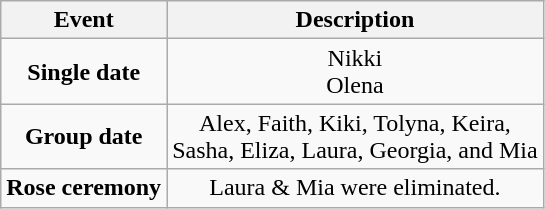<table class="wikitable sortable" style="text-align:center;">
<tr>
<th>Event</th>
<th>Description</th>
</tr>
<tr>
<td><strong>Single date</strong></td>
<td>Nikki<br>Olena</td>
</tr>
<tr>
<td><strong>Group date</strong></td>
<td>Alex, Faith, Kiki, Tolyna, Keira,<br> Sasha, Eliza, Laura, Georgia, and Mia</td>
</tr>
<tr>
<td><strong>Rose ceremony</strong></td>
<td>Laura & Mia were eliminated.</td>
</tr>
</table>
